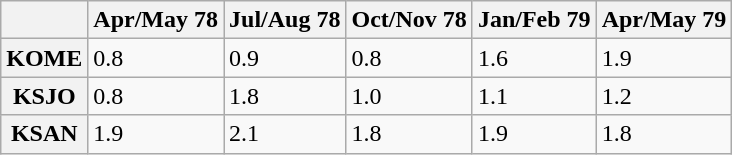<table class="wikitable">
<tr>
<th scope="col"></th>
<th scope="col">Apr/May 78</th>
<th scope="col">Jul/Aug 78</th>
<th scope="col">Oct/Nov 78</th>
<th scope="col">Jan/Feb 79</th>
<th scope="col">Apr/May 79</th>
</tr>
<tr>
<th scope="row">KOME</th>
<td>0.8</td>
<td>0.9</td>
<td>0.8</td>
<td>1.6</td>
<td>1.9</td>
</tr>
<tr>
<th scope="row">KSJO</th>
<td>0.8</td>
<td>1.8</td>
<td>1.0</td>
<td>1.1</td>
<td>1.2</td>
</tr>
<tr>
<th scope="row">KSAN</th>
<td>1.9</td>
<td>2.1</td>
<td>1.8</td>
<td>1.9</td>
<td>1.8</td>
</tr>
</table>
